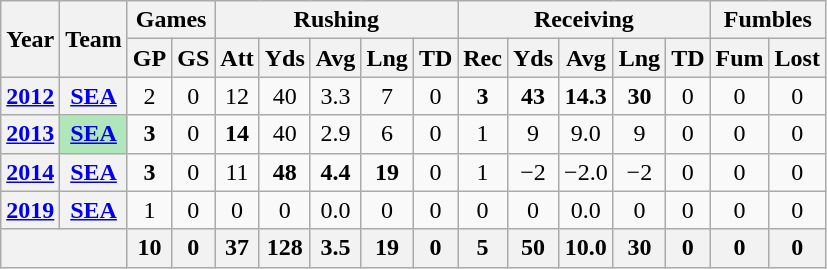<table class=wikitable style="text-align:center;">
<tr>
<th rowspan="2">Year</th>
<th rowspan="2">Team</th>
<th colspan="2">Games</th>
<th colspan="5">Rushing</th>
<th colspan="5">Receiving</th>
<th colspan="2">Fumbles</th>
</tr>
<tr>
<th>GP</th>
<th>GS</th>
<th>Att</th>
<th>Yds</th>
<th>Avg</th>
<th>Lng</th>
<th>TD</th>
<th>Rec</th>
<th>Yds</th>
<th>Avg</th>
<th>Lng</th>
<th>TD</th>
<th>Fum</th>
<th>Lost</th>
</tr>
<tr>
<th><a href='#'>2012</a></th>
<th><a href='#'>SEA</a></th>
<td>2</td>
<td>0</td>
<td>12</td>
<td>40</td>
<td>3.3</td>
<td>7</td>
<td>0</td>
<td><strong>3</strong></td>
<td><strong>43</strong></td>
<td><strong>14.3</strong></td>
<td><strong>30</strong></td>
<td>0</td>
<td>0</td>
<td>0</td>
</tr>
<tr>
<th><a href='#'>2013</a></th>
<th style="background:#afe6ba;"><a href='#'>SEA</a></th>
<td><strong>3</strong></td>
<td>0</td>
<td><strong>14</strong></td>
<td>40</td>
<td>2.9</td>
<td>6</td>
<td>0</td>
<td>1</td>
<td>9</td>
<td>9.0</td>
<td>9</td>
<td>0</td>
<td>0</td>
<td>0</td>
</tr>
<tr>
<th><a href='#'>2014</a></th>
<th><a href='#'>SEA</a></th>
<td><strong>3</strong></td>
<td>0</td>
<td>11</td>
<td><strong>48</strong></td>
<td><strong>4.4</strong></td>
<td><strong>19</strong></td>
<td>0</td>
<td>1</td>
<td>−2</td>
<td>−2.0</td>
<td>−2</td>
<td>0</td>
<td>0</td>
<td>0</td>
</tr>
<tr>
<th><a href='#'>2019</a></th>
<th><a href='#'>SEA</a></th>
<td>1</td>
<td>0</td>
<td>0</td>
<td>0</td>
<td>0.0</td>
<td>0</td>
<td>0</td>
<td>0</td>
<td>0</td>
<td>0.0</td>
<td>0</td>
<td>0</td>
<td>0</td>
<td>0</td>
</tr>
<tr>
<th colspan="2"></th>
<th>10</th>
<th>0</th>
<th>37</th>
<th>128</th>
<th>3.5</th>
<th>19</th>
<th>0</th>
<th>5</th>
<th>50</th>
<th>10.0</th>
<th>30</th>
<th>0</th>
<th>0</th>
<th>0</th>
</tr>
</table>
